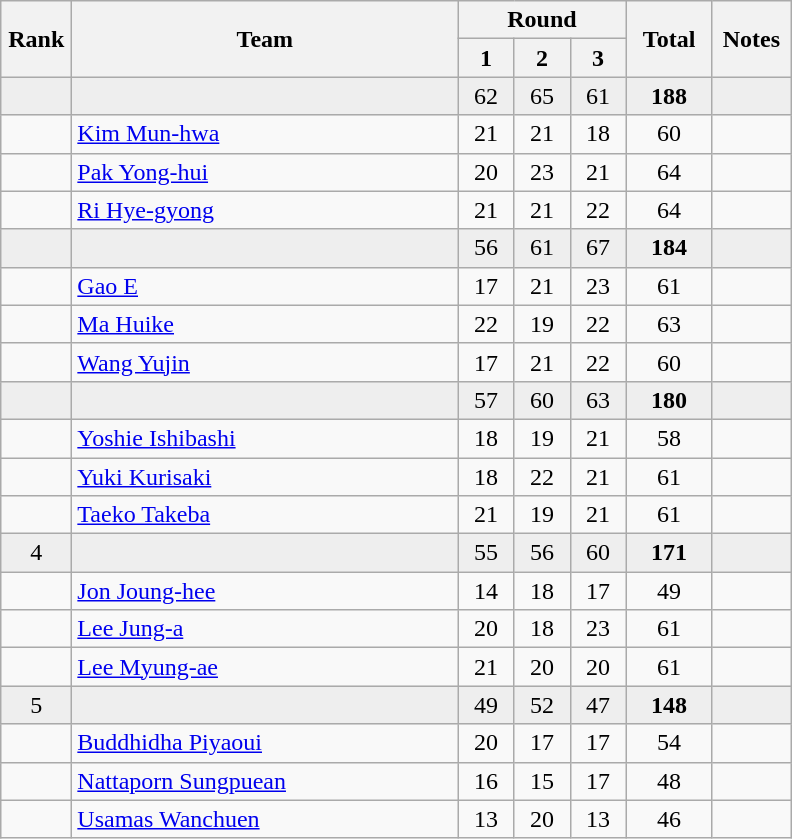<table class="wikitable" style="text-align:center">
<tr>
<th rowspan=2 width=40>Rank</th>
<th rowspan=2 width=250>Team</th>
<th colspan=3>Round</th>
<th rowspan=2 width=50>Total</th>
<th rowspan=2 width=45>Notes</th>
</tr>
<tr>
<th width=30>1</th>
<th width=30>2</th>
<th width=30>3</th>
</tr>
<tr bgcolor=eeeeee>
<td></td>
<td align=left></td>
<td>62</td>
<td>65</td>
<td>61</td>
<td><strong>188</strong></td>
<td></td>
</tr>
<tr>
<td></td>
<td align=left><a href='#'>Kim Mun-hwa</a></td>
<td>21</td>
<td>21</td>
<td>18</td>
<td>60</td>
<td></td>
</tr>
<tr>
<td></td>
<td align=left><a href='#'>Pak Yong-hui</a></td>
<td>20</td>
<td>23</td>
<td>21</td>
<td>64</td>
<td></td>
</tr>
<tr>
<td></td>
<td align=left><a href='#'>Ri Hye-gyong</a></td>
<td>21</td>
<td>21</td>
<td>22</td>
<td>64</td>
<td></td>
</tr>
<tr bgcolor=eeeeee>
<td></td>
<td align=left></td>
<td>56</td>
<td>61</td>
<td>67</td>
<td><strong>184</strong></td>
<td></td>
</tr>
<tr>
<td></td>
<td align=left><a href='#'>Gao E</a></td>
<td>17</td>
<td>21</td>
<td>23</td>
<td>61</td>
<td></td>
</tr>
<tr>
<td></td>
<td align=left><a href='#'>Ma Huike</a></td>
<td>22</td>
<td>19</td>
<td>22</td>
<td>63</td>
<td></td>
</tr>
<tr>
<td></td>
<td align=left><a href='#'>Wang Yujin</a></td>
<td>17</td>
<td>21</td>
<td>22</td>
<td>60</td>
<td></td>
</tr>
<tr bgcolor=eeeeee>
<td></td>
<td align=left></td>
<td>57</td>
<td>60</td>
<td>63</td>
<td><strong>180</strong></td>
<td></td>
</tr>
<tr>
<td></td>
<td align=left><a href='#'>Yoshie Ishibashi</a></td>
<td>18</td>
<td>19</td>
<td>21</td>
<td>58</td>
<td></td>
</tr>
<tr>
<td></td>
<td align=left><a href='#'>Yuki Kurisaki</a></td>
<td>18</td>
<td>22</td>
<td>21</td>
<td>61</td>
<td></td>
</tr>
<tr>
<td></td>
<td align=left><a href='#'>Taeko Takeba</a></td>
<td>21</td>
<td>19</td>
<td>21</td>
<td>61</td>
<td></td>
</tr>
<tr bgcolor=eeeeee>
<td>4</td>
<td align=left></td>
<td>55</td>
<td>56</td>
<td>60</td>
<td><strong>171</strong></td>
<td></td>
</tr>
<tr>
<td></td>
<td align=left><a href='#'>Jon Joung-hee</a></td>
<td>14</td>
<td>18</td>
<td>17</td>
<td>49</td>
<td></td>
</tr>
<tr>
<td></td>
<td align=left><a href='#'>Lee Jung-a</a></td>
<td>20</td>
<td>18</td>
<td>23</td>
<td>61</td>
<td></td>
</tr>
<tr>
<td></td>
<td align=left><a href='#'>Lee Myung-ae</a></td>
<td>21</td>
<td>20</td>
<td>20</td>
<td>61</td>
<td></td>
</tr>
<tr bgcolor=eeeeee>
<td>5</td>
<td align=left></td>
<td>49</td>
<td>52</td>
<td>47</td>
<td><strong>148</strong></td>
<td></td>
</tr>
<tr>
<td></td>
<td align=left><a href='#'>Buddhidha Piyaoui</a></td>
<td>20</td>
<td>17</td>
<td>17</td>
<td>54</td>
<td></td>
</tr>
<tr>
<td></td>
<td align=left><a href='#'>Nattaporn Sungpuean</a></td>
<td>16</td>
<td>15</td>
<td>17</td>
<td>48</td>
<td></td>
</tr>
<tr>
<td></td>
<td align=left><a href='#'>Usamas Wanchuen</a></td>
<td>13</td>
<td>20</td>
<td>13</td>
<td>46</td>
<td></td>
</tr>
</table>
